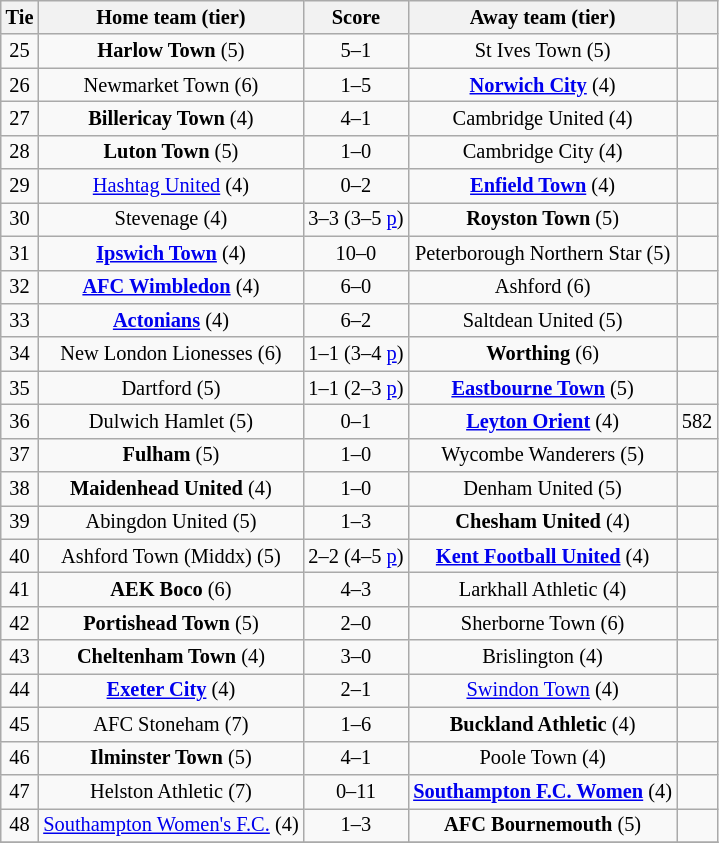<table class="wikitable" style="text-align:center; font-size:85%">
<tr>
<th>Tie</th>
<th>Home team (tier)</th>
<th>Score</th>
<th>Away team (tier)</th>
<th></th>
</tr>
<tr>
<td>25</td>
<td><strong>Harlow Town</strong> (5)</td>
<td>5–1</td>
<td>St Ives Town (5)</td>
<td></td>
</tr>
<tr>
<td>26</td>
<td>Newmarket Town (6)</td>
<td>1–5</td>
<td><strong><a href='#'>Norwich City</a></strong> (4)</td>
<td></td>
</tr>
<tr>
<td>27</td>
<td><strong>Billericay Town</strong> (4)</td>
<td>4–1</td>
<td>Cambridge United (4)</td>
<td></td>
</tr>
<tr>
<td>28</td>
<td><strong>Luton Town</strong> (5)</td>
<td>1–0</td>
<td>Cambridge City (4)</td>
<td></td>
</tr>
<tr>
<td>29</td>
<td><a href='#'>Hashtag United</a> (4)</td>
<td>0–2</td>
<td><strong><a href='#'>Enfield Town</a></strong> (4)</td>
<td></td>
</tr>
<tr>
<td>30</td>
<td>Stevenage (4)</td>
<td>3–3 (3–5 <a href='#'>p</a>)</td>
<td><strong>Royston Town</strong> (5)</td>
<td></td>
</tr>
<tr>
<td>31</td>
<td><strong><a href='#'>Ipswich Town</a></strong> (4)</td>
<td>10–0</td>
<td>Peterborough Northern Star (5)</td>
<td></td>
</tr>
<tr>
<td>32</td>
<td><strong><a href='#'>AFC Wimbledon</a></strong> (4)</td>
<td>6–0</td>
<td>Ashford (6)</td>
<td></td>
</tr>
<tr>
<td>33</td>
<td><strong><a href='#'>Actonians</a></strong> (4)</td>
<td>6–2</td>
<td>Saltdean United (5)</td>
<td></td>
</tr>
<tr>
<td>34</td>
<td>New London Lionesses (6)</td>
<td>1–1 (3–4 <a href='#'>p</a>)</td>
<td><strong>Worthing</strong> (6)</td>
<td></td>
</tr>
<tr>
<td>35</td>
<td>Dartford (5)</td>
<td>1–1 (2–3 <a href='#'>p</a>)</td>
<td><strong><a href='#'>Eastbourne Town</a></strong> (5)</td>
<td></td>
</tr>
<tr>
<td>36</td>
<td>Dulwich Hamlet (5)</td>
<td>0–1</td>
<td><strong><a href='#'>Leyton Orient</a></strong> (4)</td>
<td>582</td>
</tr>
<tr>
<td>37</td>
<td><strong>Fulham</strong> (5)</td>
<td>1–0</td>
<td>Wycombe Wanderers (5)</td>
<td></td>
</tr>
<tr>
<td>38</td>
<td><strong>Maidenhead United</strong> (4)</td>
<td>1–0</td>
<td>Denham United (5)</td>
<td></td>
</tr>
<tr>
<td>39</td>
<td>Abingdon United (5)</td>
<td>1–3</td>
<td><strong>Chesham United</strong> (4)</td>
<td></td>
</tr>
<tr>
<td>40</td>
<td>Ashford Town (Middx) (5)</td>
<td>2–2 (4–5 <a href='#'>p</a>)</td>
<td><strong><a href='#'>Kent Football United</a></strong> (4)</td>
<td></td>
</tr>
<tr>
<td>41</td>
<td><strong>AEK Boco</strong> (6)</td>
<td>4–3</td>
<td>Larkhall Athletic (4)</td>
<td></td>
</tr>
<tr>
<td>42</td>
<td><strong>Portishead Town</strong> (5)</td>
<td>2–0</td>
<td>Sherborne Town (6)</td>
<td></td>
</tr>
<tr>
<td>43</td>
<td><strong>Cheltenham Town</strong> (4)</td>
<td>3–0</td>
<td>Brislington (4)</td>
<td></td>
</tr>
<tr>
<td>44</td>
<td><strong><a href='#'>Exeter City</a></strong> (4)</td>
<td>2–1</td>
<td><a href='#'>Swindon Town</a> (4)</td>
<td></td>
</tr>
<tr>
<td>45</td>
<td>AFC Stoneham (7)</td>
<td>1–6</td>
<td><strong>Buckland Athletic</strong> (4)</td>
<td></td>
</tr>
<tr>
<td>46</td>
<td><strong>Ilminster Town</strong> (5)</td>
<td>4–1</td>
<td>Poole Town (4)</td>
<td></td>
</tr>
<tr>
<td>47</td>
<td>Helston Athletic (7)</td>
<td>0–11</td>
<td><strong><a href='#'>Southampton F.C. Women</a></strong> (4)</td>
<td></td>
</tr>
<tr>
<td>48</td>
<td><a href='#'>Southampton Women's F.C.</a> (4)</td>
<td>1–3</td>
<td><strong>AFC Bournemouth</strong> (5)</td>
<td></td>
</tr>
<tr>
</tr>
</table>
